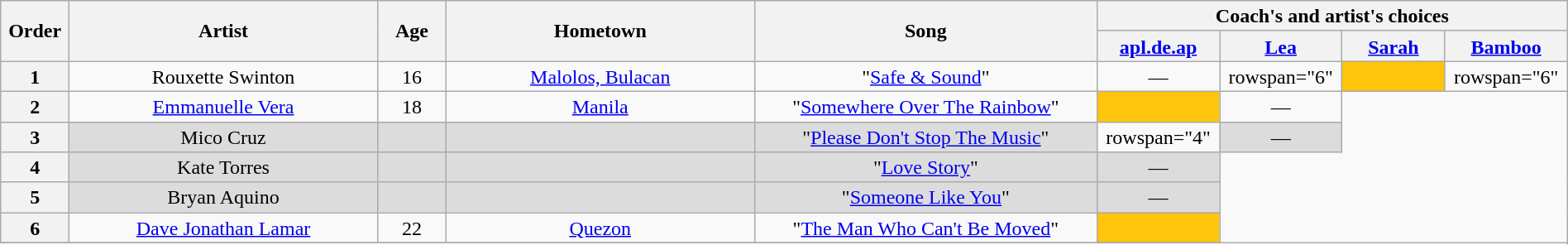<table class="wikitable" style="text-align:center; line-height:17px; width:100%;">
<tr>
<th rowspan="2" scope="col" style="width:04%;">Order</th>
<th rowspan="2" scope="col" style="width:18%;">Artist</th>
<th rowspan="2" scope="col" style="width:04%;">Age</th>
<th rowspan="2" scope="col" style="width:18%;">Hometown</th>
<th rowspan="2" scope="col" style="width:20%;">Song</th>
<th colspan="4" scope="col" style="width:24%;">Coach's and artist's choices</th>
</tr>
<tr>
<th style="width:06%;"><a href='#'>apl.de.ap</a></th>
<th style="width:06%;"><a href='#'>Lea</a></th>
<th style="width:06%;"><a href='#'>Sarah</a></th>
<th style="width:06%;"><a href='#'>Bamboo</a></th>
</tr>
<tr>
<th scope="row">1</th>
<td>Rouxette Swinton</td>
<td>16</td>
<td><a href='#'>Malolos, Bulacan</a></td>
<td>"<a href='#'>Safe & Sound</a>"</td>
<td>—</td>
<td>rowspan="6" </td>
<td style="background:#FFC40C;"><strong></strong></td>
<td>rowspan="6" </td>
</tr>
<tr>
<th scope="row">2</th>
<td><a href='#'>Emmanuelle Vera</a></td>
<td>18</td>
<td><a href='#'>Manila</a></td>
<td>"<a href='#'>Somewhere Over The Rainbow</a>"</td>
<td style="background:#FFC40C;"><strong></strong></td>
<td>—</td>
</tr>
<tr>
<th scope="row">3</th>
<td style="background:#DCDCDC;">Mico Cruz</td>
<td style="background:#DCDCDC;"></td>
<td style="background:#DCDCDC;"></td>
<td style="background:#DCDCDC;">"<a href='#'>Please Don't Stop The Music</a>"</td>
<td>rowspan="4" </td>
<td style="background:#DCDCDC;">—</td>
</tr>
<tr>
<th scope="row">4</th>
<td style="background:#DCDCDC;">Kate Torres</td>
<td style="background:#DCDCDC;"></td>
<td style="background:#DCDCDC;"></td>
<td style="background:#DCDCDC;">"<a href='#'>Love Story</a>"</td>
<td style="background:#DCDCDC;">—</td>
</tr>
<tr>
<th scope="row">5</th>
<td style="background:#DCDCDC;">Bryan Aquino</td>
<td style="background:#DCDCDC;"></td>
<td style="background:#DCDCDC;"></td>
<td style="background:#DCDCDC;">"<a href='#'>Someone Like You</a>"</td>
<td style="background:#DCDCDC;">—</td>
</tr>
<tr>
<th scope="row">6</th>
<td><a href='#'>Dave Jonathan Lamar</a></td>
<td>22</td>
<td><a href='#'>Quezon</a></td>
<td>"<a href='#'>The Man Who Can't Be Moved</a>"</td>
<td style="background:#FFC40C;"><strong></strong></td>
</tr>
<tr>
</tr>
</table>
